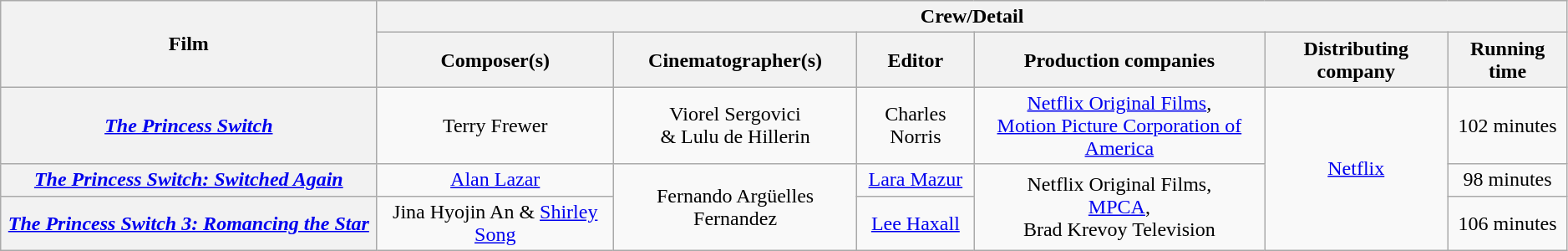<table class="wikitable sortable" style="text-align:center; width:99%;">
<tr>
<th rowspan="2" style="width:24%;">Film</th>
<th colspan="7">Crew/Detail</th>
</tr>
<tr>
<th style="text-align:center;">Composer(s)</th>
<th style="text-align:center;">Cinematographer(s)</th>
<th style="text-align:center;">Editor</th>
<th style="text-align:center;">Production companies</th>
<th style="text-align:center;">Distributing company</th>
<th style="text-align:center;">Running time</th>
</tr>
<tr>
<th><em><a href='#'>The Princess Switch</a></em></th>
<td>Terry Frewer</td>
<td>Viorel Sergovici <br>& Lulu de Hillerin</td>
<td>Charles Norris</td>
<td><a href='#'>Netflix Original Films</a>, <br><a href='#'>Motion Picture Corporation of America</a></td>
<td rowspan="3"><a href='#'>Netflix</a></td>
<td>102 minutes</td>
</tr>
<tr>
<th><em><a href='#'>The Princess Switch: Switched Again</a></em></th>
<td><a href='#'>Alan Lazar</a></td>
<td rowspan="2">Fernando Argüelles Fernandez</td>
<td><a href='#'>Lara Mazur</a></td>
<td rowspan="2">Netflix Original Films, <br><a href='#'>MPCA</a>, <br>Brad Krevoy Television</td>
<td>98 minutes</td>
</tr>
<tr>
<th><em><a href='#'>The Princess Switch 3: Romancing the Star</a></em></th>
<td>Jina Hyojin An & <a href='#'>Shirley Song</a></td>
<td><a href='#'>Lee Haxall</a></td>
<td>106 minutes</td>
</tr>
</table>
